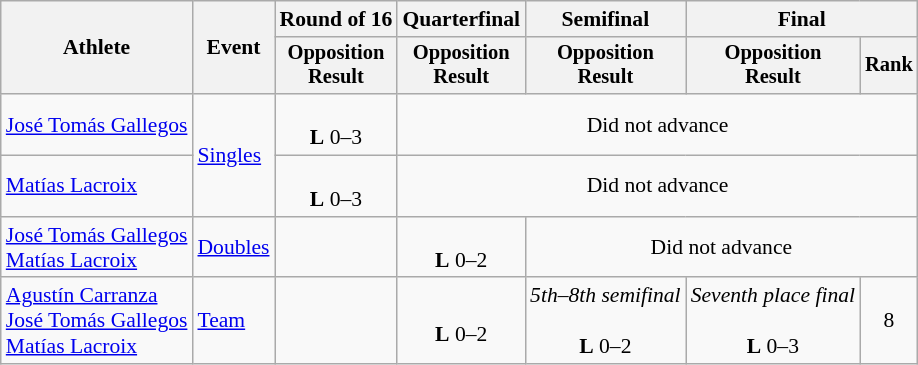<table class=wikitable style=font-size:90%;text-align:center>
<tr>
<th rowspan=2>Athlete</th>
<th rowspan=2>Event</th>
<th>Round of 16</th>
<th>Quarterfinal</th>
<th>Semifinal</th>
<th colspan=2>Final</th>
</tr>
<tr style=font-size:95%>
<th>Opposition<br>Result</th>
<th>Opposition<br>Result</th>
<th>Opposition<br>Result</th>
<th>Opposition<br>Result</th>
<th>Rank</th>
</tr>
<tr>
<td style="text-align:left"><a href='#'>José Tomás Gallegos</a></td>
<td style="text-align:left" rowspan=2><a href='#'>Singles</a></td>
<td><br><strong>L</strong> 0–3</td>
<td colspan=4>Did not advance</td>
</tr>
<tr>
<td style="text-align:left"><a href='#'>Matías Lacroix</a></td>
<td><br><strong>L</strong> 0–3</td>
<td colspan=4>Did not advance</td>
</tr>
<tr>
<td style="text-align:left"><a href='#'>José Tomás Gallegos</a><br><a href='#'>Matías Lacroix</a></td>
<td style="text-align:left"><a href='#'>Doubles</a></td>
<td></td>
<td><br><strong>L</strong> 0–2</td>
<td colspan=3>Did not advance</td>
</tr>
<tr>
<td style="text-align:left"><a href='#'>Agustín Carranza</a><br><a href='#'>José Tomás Gallegos</a><br><a href='#'>Matías Lacroix</a></td>
<td style="text-align:left"><a href='#'>Team</a></td>
<td></td>
<td><br><strong>L</strong> 0–2</td>
<td><em>5th–8th semifinal</em><br><br><strong>L</strong> 0–2</td>
<td><em>Seventh place final</em><br>  <br><strong>L</strong> 0–3</td>
<td>8</td>
</tr>
</table>
